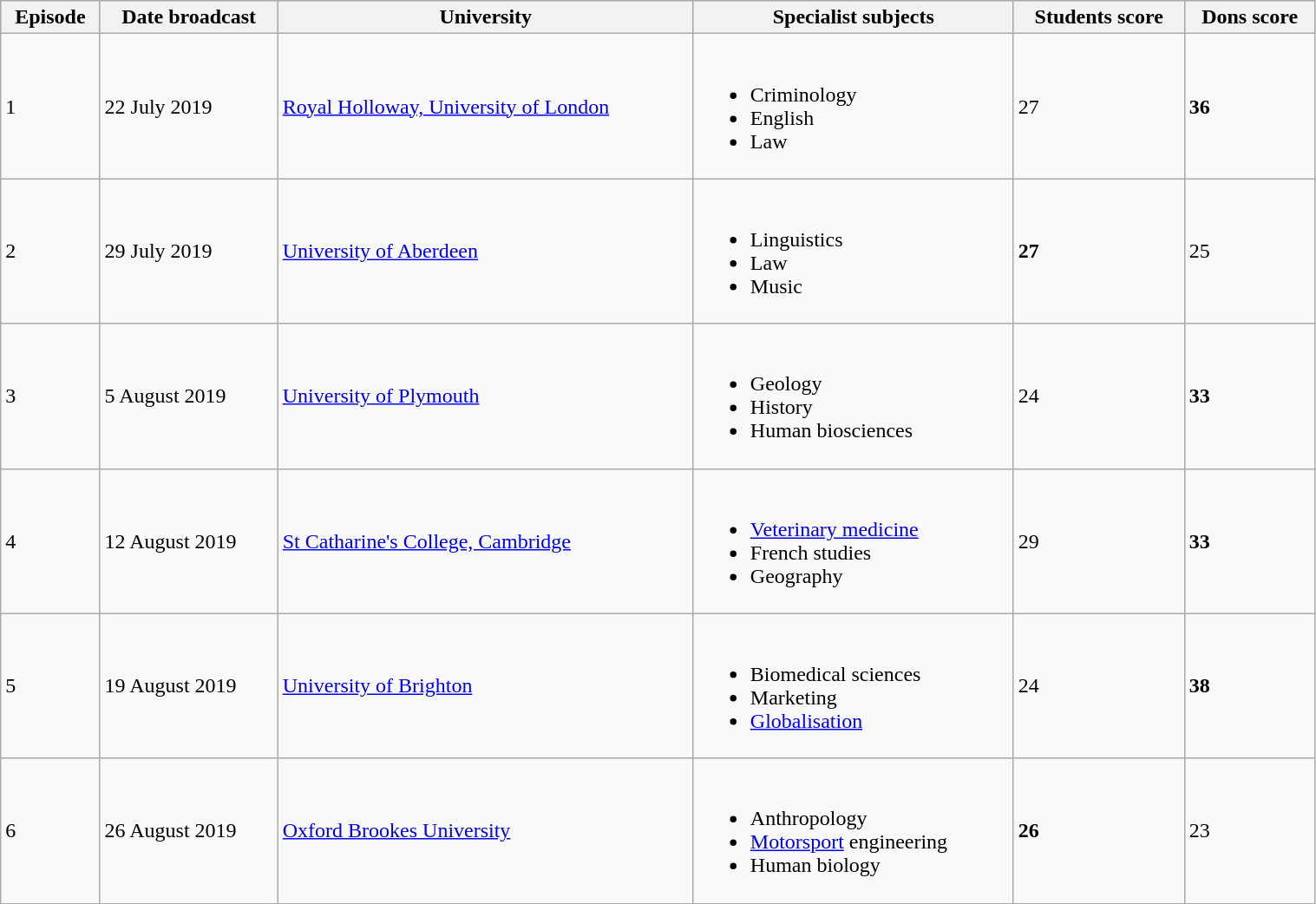<table class="wikitable" width="80%">
<tr bgcolor="#cccccc">
<th>Episode</th>
<th>Date broadcast</th>
<th>University</th>
<th>Specialist subjects</th>
<th>Students score</th>
<th>Dons score</th>
</tr>
<tr>
<td>1</td>
<td>22 July 2019</td>
<td><a href='#'>Royal Holloway, University of London</a></td>
<td><br><ul><li>Criminology</li><li>English</li><li>Law</li></ul></td>
<td>27</td>
<td><strong>36</strong></td>
</tr>
<tr>
<td>2</td>
<td>29 July 2019</td>
<td><a href='#'>University of Aberdeen</a></td>
<td><br><ul><li>Linguistics</li><li>Law</li><li>Music</li></ul></td>
<td><strong>27</strong></td>
<td>25</td>
</tr>
<tr>
<td>3</td>
<td>5 August 2019</td>
<td><a href='#'>University of Plymouth</a></td>
<td><br><ul><li>Geology</li><li>History</li><li>Human biosciences</li></ul></td>
<td>24</td>
<td><strong>33</strong></td>
</tr>
<tr>
<td>4</td>
<td>12 August 2019</td>
<td><a href='#'>St Catharine's College, Cambridge</a></td>
<td><br><ul><li><a href='#'>Veterinary medicine</a></li><li>French studies</li><li>Geography</li></ul></td>
<td>29</td>
<td><strong>33</strong></td>
</tr>
<tr>
<td>5</td>
<td>19 August 2019</td>
<td><a href='#'>University of Brighton</a></td>
<td><br><ul><li>Biomedical sciences</li><li>Marketing</li><li><a href='#'>Globalisation</a></li></ul></td>
<td>24</td>
<td><strong>38</strong></td>
</tr>
<tr>
<td>6</td>
<td>26 August 2019</td>
<td><a href='#'>Oxford Brookes University</a></td>
<td><br><ul><li>Anthropology</li><li><a href='#'>Motorsport</a> engineering</li><li>Human biology</li></ul></td>
<td><strong>26</strong></td>
<td>23</td>
</tr>
</table>
